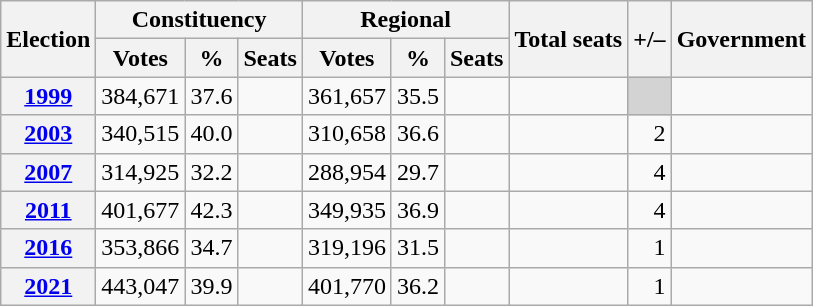<table class="wikitable" style="text-align:right">
<tr>
<th rowspan="2">Election</th>
<th colspan="3">Constituency</th>
<th colspan="3">Regional</th>
<th rowspan="2">Total seats</th>
<th rowspan="2">+/–</th>
<th rowspan="2">Government</th>
</tr>
<tr>
<th>Votes</th>
<th>%</th>
<th>Seats</th>
<th>Votes</th>
<th>%</th>
<th>Seats</th>
</tr>
<tr>
<th><a href='#'>1999</a></th>
<td>384,671</td>
<td>37.6</td>
<td></td>
<td>361,657</td>
<td>35.5</td>
<td></td>
<td></td>
<td bgcolor="lightgrey"></td>
<td></td>
</tr>
<tr>
<th><a href='#'>2003</a></th>
<td>340,515</td>
<td>40.0</td>
<td></td>
<td>310,658</td>
<td>36.6</td>
<td></td>
<td></td>
<td> 2</td>
<td></td>
</tr>
<tr>
<th><a href='#'>2007</a></th>
<td>314,925</td>
<td>32.2</td>
<td></td>
<td>288,954</td>
<td>29.7</td>
<td></td>
<td></td>
<td> 4</td>
<td></td>
</tr>
<tr>
<th><a href='#'>2011</a></th>
<td>401,677</td>
<td>42.3</td>
<td></td>
<td>349,935</td>
<td>36.9</td>
<td></td>
<td></td>
<td> 4</td>
<td></td>
</tr>
<tr>
<th><a href='#'>2016</a></th>
<td>353,866</td>
<td>34.7</td>
<td></td>
<td>319,196</td>
<td>31.5</td>
<td></td>
<td></td>
<td> 1</td>
<td></td>
</tr>
<tr>
<th><a href='#'>2021</a></th>
<td>443,047</td>
<td>39.9</td>
<td></td>
<td>401,770</td>
<td>36.2</td>
<td></td>
<td></td>
<td> 1</td>
<td></td>
</tr>
</table>
